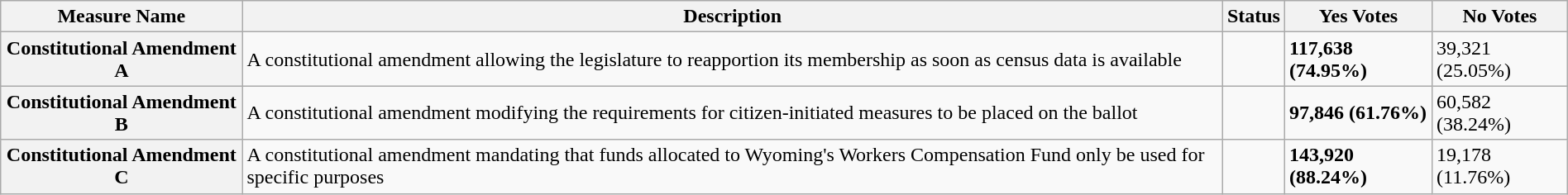<table class="wikitable sortable plainrowheaders" style="width:100%">
<tr>
<th scope="col">Measure Name</th>
<th scope="col">Description</th>
<th scope="col">Status</th>
<th scope="col">Yes Votes</th>
<th scope="col">No Votes</th>
</tr>
<tr>
<th scope=row>Constitutional Amendment A</th>
<td>A constitutional amendment allowing the legislature to reapportion its membership as soon as census data is available</td>
<td></td>
<td><strong>117,638 (74.95%)</strong></td>
<td>39,321 (25.05%)</td>
</tr>
<tr>
<th scope=row>Constitutional Amendment B</th>
<td>A constitutional amendment modifying the requirements for citizen-initiated measures to be placed on the ballot</td>
<td></td>
<td><strong>97,846 (61.76%)</strong></td>
<td>60,582 (38.24%)</td>
</tr>
<tr>
<th scope=row>Constitutional Amendment C</th>
<td>A constitutional amendment mandating that funds allocated to Wyoming's Workers Compensation Fund only be used for specific purposes</td>
<td></td>
<td><strong>143,920 (88.24%)</strong></td>
<td>19,178 (11.76%)</td>
</tr>
</table>
